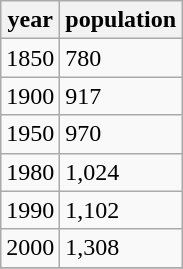<table class="wikitable">
<tr>
<th>year</th>
<th>population</th>
</tr>
<tr>
<td>1850</td>
<td>780</td>
</tr>
<tr>
<td>1900</td>
<td>917</td>
</tr>
<tr>
<td>1950</td>
<td>970</td>
</tr>
<tr>
<td>1980</td>
<td>1,024</td>
</tr>
<tr>
<td>1990</td>
<td>1,102</td>
</tr>
<tr>
<td>2000</td>
<td>1,308</td>
</tr>
<tr>
</tr>
</table>
